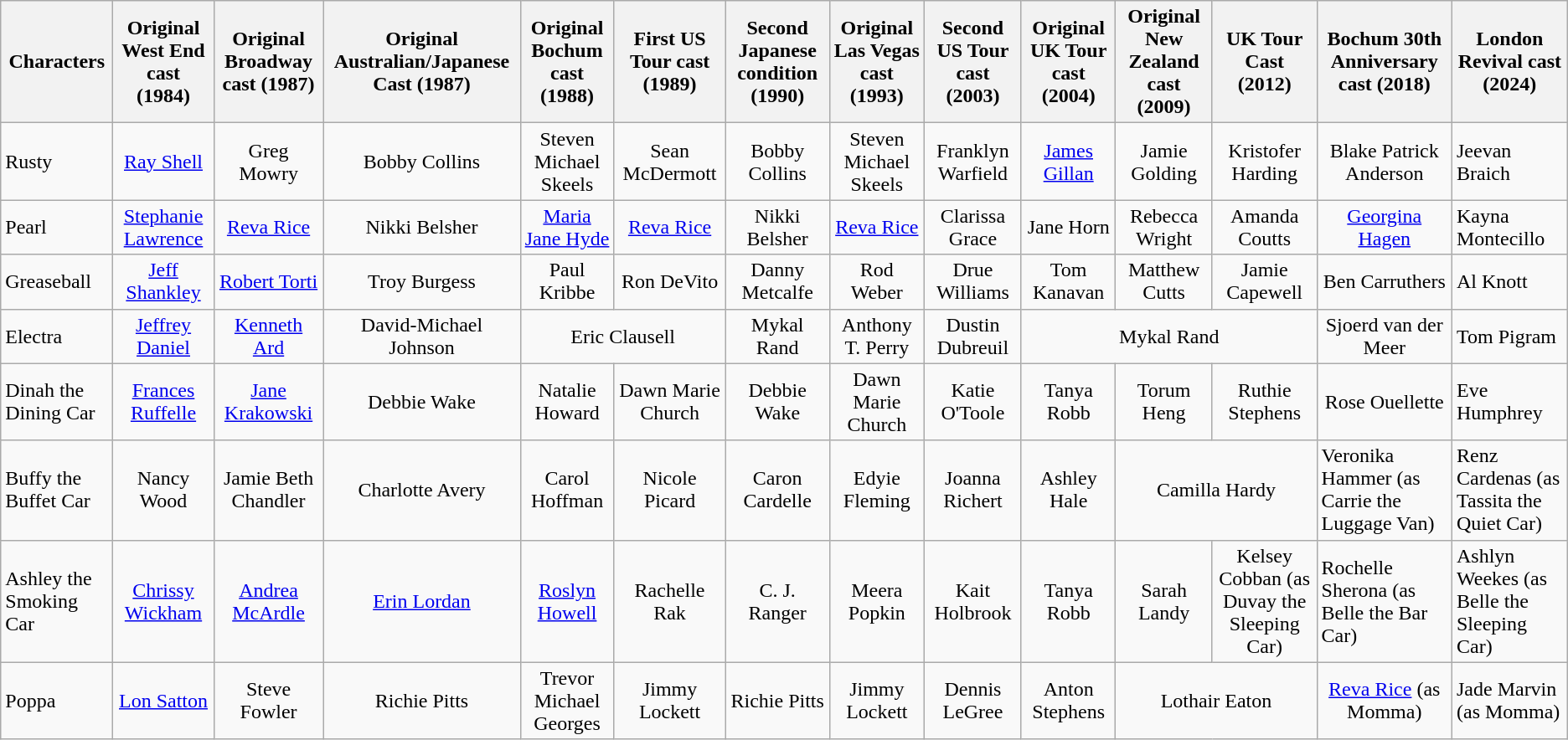<table class="wikitable wiki table">
<tr>
<th>Characters</th>
<th>Original West End cast (1984)</th>
<th>Original Broadway cast (1987)</th>
<th>Original Australian/Japanese Cast (1987)</th>
<th>Original Bochum cast (1988)</th>
<th>First US Tour cast (1989)</th>
<th>Second Japanese condition (1990)</th>
<th>Original Las Vegas cast (1993)</th>
<th>Second US Tour cast (2003)</th>
<th>Original UK Tour cast (2004)</th>
<th>Original New Zealand cast (2009)</th>
<th>UK Tour Cast (2012)</th>
<th>Bochum 30th Anniversary cast (2018)</th>
<th>London Revival cast (2024)</th>
</tr>
<tr>
<td>Rusty</td>
<td style="text-align:center;"><a href='#'>Ray Shell</a></td>
<td style="text-align:center;">Greg Mowry</td>
<td style="text-align:center;">Bobby Collins</td>
<td style="text-align:center;">Steven Michael Skeels</td>
<td style="text-align:center;">Sean McDermott</td>
<td style="text-align:center;">Bobby Collins</td>
<td style="text-align:center;">Steven Michael Skeels</td>
<td style="text-align:center;">Franklyn Warfield</td>
<td style="text-align:center;"><a href='#'>James Gillan</a></td>
<td style="text-align:center;">Jamie Golding</td>
<td style="text-align:center;">Kristofer Harding</td>
<td style="text-align:center;">Blake Patrick Anderson</td>
<td style=“text-align:center;”>Jeevan Braich</td>
</tr>
<tr>
<td>Pearl</td>
<td style="text-align:center;"><a href='#'>Stephanie Lawrence</a></td>
<td style="text-align:center;"><a href='#'>Reva Rice</a></td>
<td style="text-align:center;">Nikki Belsher</td>
<td style="text-align:center;"><a href='#'>Maria Jane Hyde</a></td>
<td style="text-align:center;"><a href='#'>Reva Rice</a></td>
<td style="text-align:center;">Nikki Belsher</td>
<td style="text-align:center;"><a href='#'>Reva Rice</a></td>
<td style="text-align:center;">Clarissa Grace</td>
<td style="text-align:center;">Jane Horn</td>
<td style="text-align:center;">Rebecca Wright</td>
<td style="text-align:center;">Amanda Coutts</td>
<td style="text-align:center;"><a href='#'>Georgina Hagen</a></td>
<td style=“text-align:center;”>Kayna Montecillo</td>
</tr>
<tr>
<td>Greaseball</td>
<td style="text-align:center;"><a href='#'>Jeff Shankley</a></td>
<td style="text-align:center;"><a href='#'>Robert Torti</a></td>
<td style="text-align:center;">Troy Burgess</td>
<td style="text-align:center;">Paul Kribbe</td>
<td style="text-align:center;">Ron DeVito</td>
<td style="text-align:center;">Danny Metcalfe</td>
<td style="text-align:center;">Rod Weber</td>
<td style="text-align:center;">Drue Williams</td>
<td style="text-align:center;">Tom Kanavan</td>
<td style="text-align:center;">Matthew Cutts</td>
<td style="text-align:center;">Jamie Capewell</td>
<td style="text-align:center;">Ben Carruthers</td>
<td style=“text-align:center;”>Al Knott</td>
</tr>
<tr>
<td>Electra</td>
<td style="text-align:center;"><a href='#'>Jeffrey Daniel</a></td>
<td style="text-align:center;"><a href='#'>Kenneth Ard</a></td>
<td style="text-align:center;">David-Michael Johnson</td>
<td style="text-align:center;" colspan="2">Eric Clausell</td>
<td style="text-align:center;">Mykal Rand</td>
<td style="text-align:center;">Anthony T. Perry</td>
<td style="text-align:center;">Dustin Dubreuil</td>
<td style="text-align:center;" colspan="3">Mykal Rand</td>
<td style="text-align:center;">Sjoerd van der Meer</td>
<td style=“text-align:center;”>Tom Pigram</td>
</tr>
<tr>
<td>Dinah the Dining Car</td>
<td style="text-align:center;"><a href='#'>Frances Ruffelle</a></td>
<td style="text-align:center;"><a href='#'>Jane Krakowski</a></td>
<td style="text-align:center;">Debbie Wake</td>
<td style="text-align:center;">Natalie Howard</td>
<td style="text-align:center;">Dawn Marie Church</td>
<td style="text-align:center;">Debbie Wake</td>
<td style="text-align:center;">Dawn Marie Church</td>
<td style="text-align:center;">Katie O'Toole</td>
<td style="text-align:center;">Tanya Robb</td>
<td style="text-align:center;">Torum Heng</td>
<td style="text-align:center;">Ruthie Stephens</td>
<td style="text-align:center;">Rose Ouellette</td>
<td style=“text-align:center;”>Eve Humphrey</td>
</tr>
<tr>
<td>Buffy the Buffet Car</td>
<td style="text-align:center;">Nancy Wood</td>
<td style="text-align:center;">Jamie Beth Chandler</td>
<td style="text-align:center;">Charlotte Avery</td>
<td style="text-align:center;">Carol Hoffman</td>
<td style="text-align:center;">Nicole Picard</td>
<td style="text-align:center;">Caron Cardelle</td>
<td style="text-align:center;">Edyie Fleming</td>
<td style="text-align:center;">Joanna Richert</td>
<td style="text-align:center;">Ashley Hale</td>
<td style="text-align:center;" colspan="2">Camilla Hardy</td>
<td style= "text-align: centre;">Veronika Hammer (as Carrie the Luggage Van)</td>
<td>Renz Cardenas (as Tassita the Quiet Car)</td>
</tr>
<tr>
<td>Ashley the Smoking Car</td>
<td style="text-align:center;"><a href='#'>Chrissy Wickham</a></td>
<td style="text-align:center;"><a href='#'>Andrea McArdle</a></td>
<td style="text-align:center;"><a href='#'>Erin Lordan</a></td>
<td style="text-align:center;"><a href='#'>Roslyn Howell</a></td>
<td style="text-align:center;">Rachelle Rak</td>
<td style="text-align:center;">C. J. Ranger</td>
<td style="text-align:center;">Meera Popkin</td>
<td style="text-align:center;">Kait Holbrook</td>
<td style="text-align:center;">Tanya Robb</td>
<td style="text-align:center;">Sarah Landy</td>
<td style= "text-align: center;">Kelsey Cobban (as Duvay the Sleeping Car)</td>
<td style= "text-align: centre;">Rochelle Sherona (as Belle the Bar Car)</td>
<td>Ashlyn Weekes (as Belle the Sleeping Car)</td>
</tr>
<tr>
<td>Poppa</td>
<td style="text-align:center;"><a href='#'>Lon Satton</a></td>
<td style="text-align:center;">Steve Fowler</td>
<td style="text-align:center;">Richie Pitts</td>
<td style="text-align:center;">Trevor Michael Georges</td>
<td style="text-align:center;">Jimmy Lockett</td>
<td style="text-align:center;">Richie Pitts</td>
<td style="text-align:center;">Jimmy Lockett</td>
<td style="text-align:center;">Dennis LeGree</td>
<td style="text-align:center;">Anton Stephens</td>
<td style="text-align:center;" colspan="2">Lothair Eaton</td>
<td style="text-align:center;"><a href='#'>Reva Rice</a> (as Momma)</td>
<td style=“text-align:center;”>Jade Marvin (as Momma)</td>
</tr>
</table>
